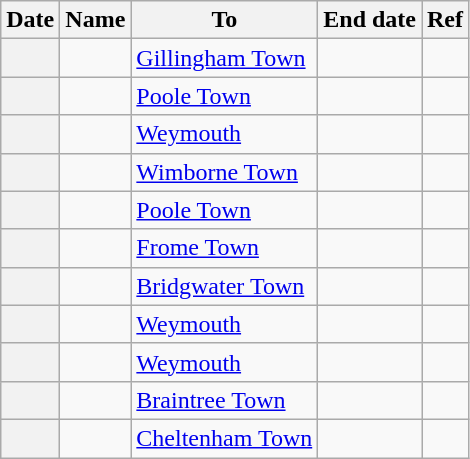<table class="wikitable sortable plainrowheaders">
<tr>
<th scope=col>Date</th>
<th scope=col>Name</th>
<th scope=col>To</th>
<th scope=col>End date</th>
<th scope=col class=unsortable>Ref</th>
</tr>
<tr>
<th scope=row></th>
<td></td>
<td><a href='#'>Gillingham Town</a></td>
<td></td>
<td style="text-align:center;"></td>
</tr>
<tr>
<th scope=row></th>
<td></td>
<td><a href='#'>Poole Town</a></td>
<td></td>
<td style="text-align:center;"></td>
</tr>
<tr>
<th scope=row></th>
<td></td>
<td><a href='#'>Weymouth</a></td>
<td></td>
<td style="text-align:center;"></td>
</tr>
<tr>
<th scope=row></th>
<td></td>
<td><a href='#'>Wimborne Town</a></td>
<td></td>
<td style="text-align:center;"></td>
</tr>
<tr>
<th scope=row></th>
<td></td>
<td><a href='#'>Poole Town</a></td>
<td></td>
<td style="text-align:center;"></td>
</tr>
<tr>
<th scope=row></th>
<td></td>
<td><a href='#'>Frome Town</a></td>
<td></td>
<td style="text-align:center;"></td>
</tr>
<tr>
<th scope=row></th>
<td></td>
<td><a href='#'>Bridgwater Town</a></td>
<td></td>
<td style="text-align:center;"></td>
</tr>
<tr>
<th scope=row></th>
<td></td>
<td><a href='#'>Weymouth</a></td>
<td></td>
<td style="text-align:center;"></td>
</tr>
<tr>
<th scope=row></th>
<td></td>
<td><a href='#'>Weymouth</a></td>
<td></td>
<td style="text-align:center;"></td>
</tr>
<tr>
<th scope=row></th>
<td></td>
<td><a href='#'>Braintree Town</a></td>
<td></td>
<td style="text-align:center;"></td>
</tr>
<tr>
<th scope=row></th>
<td></td>
<td><a href='#'>Cheltenham Town</a></td>
<td></td>
<td style="text-align:center;"></td>
</tr>
</table>
